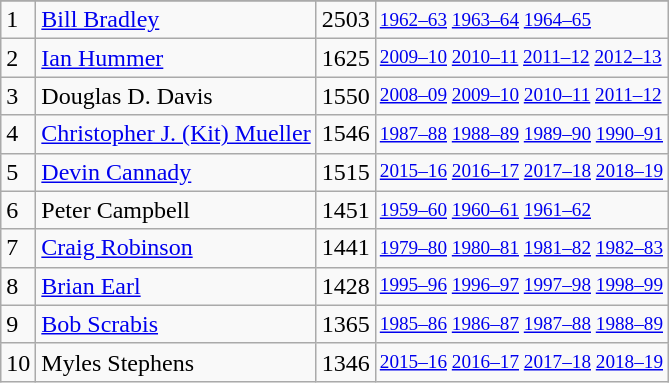<table class="wikitable">
<tr>
</tr>
<tr>
<td>1</td>
<td><a href='#'>Bill Bradley</a></td>
<td>2503</td>
<td style="font-size:80%;"><a href='#'>1962–63</a> <a href='#'>1963–64</a> <a href='#'>1964–65</a></td>
</tr>
<tr>
<td>2</td>
<td><a href='#'>Ian Hummer</a></td>
<td>1625</td>
<td style="font-size:80%;"><a href='#'>2009–10</a> <a href='#'>2010–11</a> <a href='#'>2011–12</a> <a href='#'>2012–13</a></td>
</tr>
<tr>
<td>3</td>
<td>Douglas D. Davis</td>
<td>1550</td>
<td style="font-size:80%;"><a href='#'>2008–09</a> <a href='#'>2009–10</a> <a href='#'>2010–11</a> <a href='#'>2011–12</a></td>
</tr>
<tr>
<td>4</td>
<td><a href='#'>Christopher J. (Kit) Mueller</a></td>
<td>1546</td>
<td style="font-size:80%;"><a href='#'>1987–88</a> <a href='#'>1988–89</a> <a href='#'>1989–90</a> <a href='#'>1990–91</a></td>
</tr>
<tr>
<td>5</td>
<td><a href='#'>Devin Cannady</a></td>
<td>1515</td>
<td style="font-size:80%;"><a href='#'>2015–16</a> <a href='#'>2016–17</a> <a href='#'>2017–18</a> <a href='#'>2018–19</a></td>
</tr>
<tr>
<td>6</td>
<td>Peter Campbell</td>
<td>1451</td>
<td style="font-size:80%;"><a href='#'>1959–60</a> <a href='#'>1960–61</a> <a href='#'>1961–62</a></td>
</tr>
<tr>
<td>7</td>
<td><a href='#'>Craig Robinson</a></td>
<td>1441</td>
<td style="font-size:80%;"><a href='#'>1979–80</a> <a href='#'>1980–81</a> <a href='#'>1981–82</a> <a href='#'>1982–83</a></td>
</tr>
<tr>
<td>8</td>
<td><a href='#'>Brian Earl</a></td>
<td>1428</td>
<td style="font-size:80%;"><a href='#'>1995–96</a> <a href='#'>1996–97</a> <a href='#'>1997–98</a> <a href='#'>1998–99</a></td>
</tr>
<tr>
<td>9</td>
<td><a href='#'>Bob Scrabis</a></td>
<td>1365</td>
<td style="font-size:80%;"><a href='#'>1985–86</a> <a href='#'>1986–87</a> <a href='#'>1987–88</a> <a href='#'>1988–89</a></td>
</tr>
<tr>
<td>10</td>
<td>Myles Stephens</td>
<td>1346</td>
<td style="font-size:80%;"><a href='#'>2015–16</a> <a href='#'>2016–17</a> <a href='#'>2017–18</a> <a href='#'>2018–19</a></td>
</tr>
</table>
